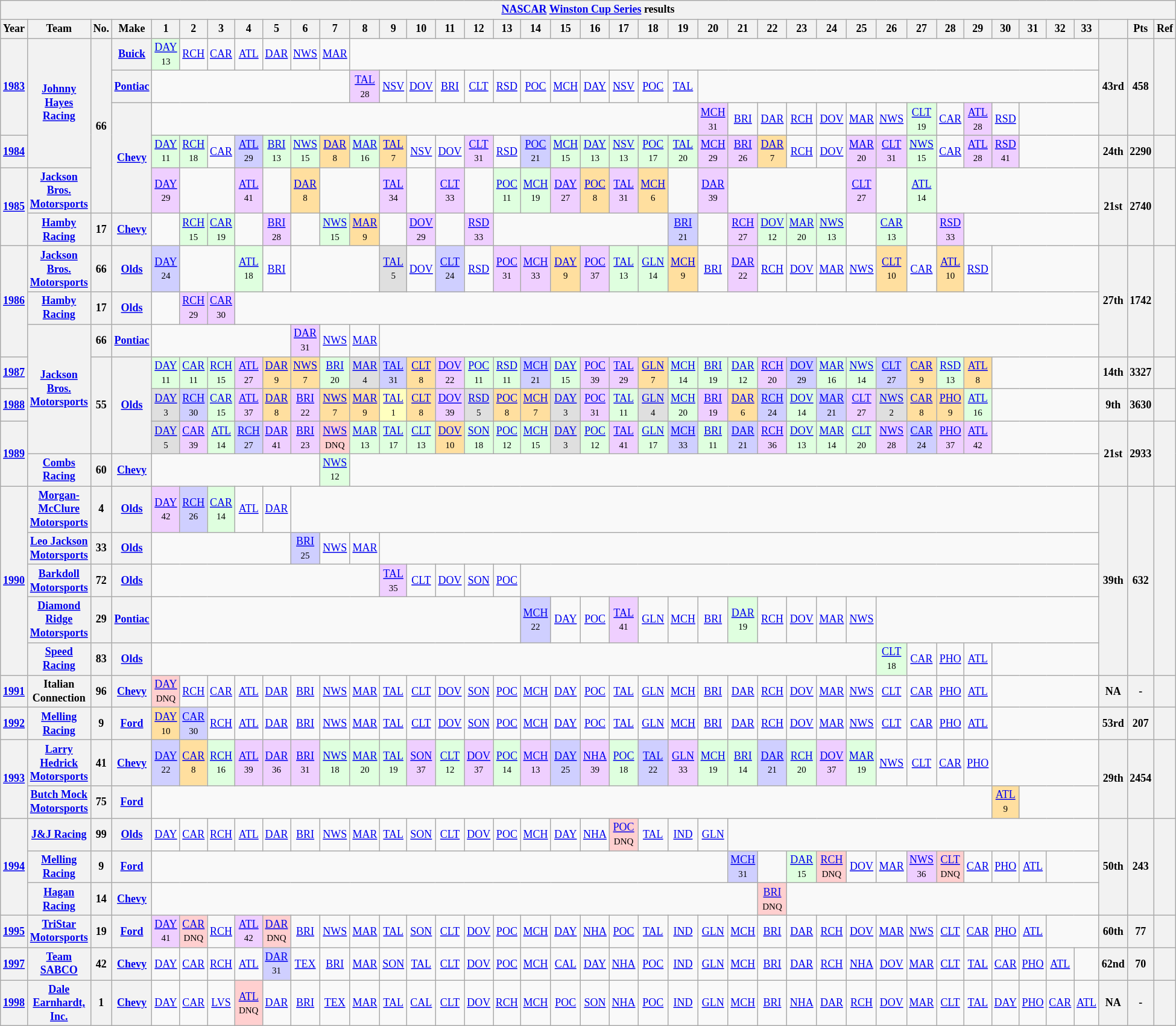<table class="wikitable" style="text-align:center; font-size:75%">
<tr>
<th colspan=42><a href='#'>NASCAR</a> <a href='#'>Winston Cup Series</a> results</th>
</tr>
<tr>
<th>Year</th>
<th>Team</th>
<th>No.</th>
<th>Make</th>
<th>1</th>
<th>2</th>
<th>3</th>
<th>4</th>
<th>5</th>
<th>6</th>
<th>7</th>
<th>8</th>
<th>9</th>
<th>10</th>
<th>11</th>
<th>12</th>
<th>13</th>
<th>14</th>
<th>15</th>
<th>16</th>
<th>17</th>
<th>18</th>
<th>19</th>
<th>20</th>
<th>21</th>
<th>22</th>
<th>23</th>
<th>24</th>
<th>25</th>
<th>26</th>
<th>27</th>
<th>28</th>
<th>29</th>
<th>30</th>
<th>31</th>
<th>32</th>
<th>33</th>
<th></th>
<th>Pts</th>
<th>Ref</th>
</tr>
<tr>
<th rowspan=3><a href='#'>1983</a></th>
<th rowspan=4><a href='#'>Johnny Hayes Racing</a></th>
<th rowspan=5>66</th>
<th><a href='#'>Buick</a></th>
<td style="background:#DFFFDF;"><a href='#'>DAY</a><br><small>13</small></td>
<td><a href='#'>RCH</a></td>
<td><a href='#'>CAR</a></td>
<td><a href='#'>ATL</a></td>
<td><a href='#'>DAR</a></td>
<td><a href='#'>NWS</a></td>
<td><a href='#'>MAR</a></td>
<td colspan=26></td>
<th rowspan=3>43rd</th>
<th rowspan=3>458</th>
<th rowspan=3></th>
</tr>
<tr>
<th><a href='#'>Pontiac</a></th>
<td colspan=7></td>
<td style="background:#EFCFFF;"><a href='#'>TAL</a><br><small>28</small></td>
<td><a href='#'>NSV</a></td>
<td><a href='#'>DOV</a></td>
<td><a href='#'>BRI</a></td>
<td><a href='#'>CLT</a></td>
<td><a href='#'>RSD</a></td>
<td><a href='#'>POC</a></td>
<td><a href='#'>MCH</a></td>
<td><a href='#'>DAY</a></td>
<td><a href='#'>NSV</a></td>
<td><a href='#'>POC</a></td>
<td><a href='#'>TAL</a></td>
<td colspan=14></td>
</tr>
<tr>
<th rowspan=3><a href='#'>Chevy</a></th>
<td colspan=19></td>
<td style="background:#EFCFFF;"><a href='#'>MCH</a><br><small>31</small></td>
<td><a href='#'>BRI</a></td>
<td><a href='#'>DAR</a></td>
<td><a href='#'>RCH</a></td>
<td><a href='#'>DOV</a></td>
<td><a href='#'>MAR</a></td>
<td><a href='#'>NWS</a></td>
<td style="background:#DFFFDF;"><a href='#'>CLT</a><br><small>19</small></td>
<td><a href='#'>CAR</a></td>
<td style="background:#EFCFFF;"><a href='#'>ATL</a><br><small>28</small></td>
<td><a href='#'>RSD</a></td>
<td colspan=3></td>
</tr>
<tr>
<th><a href='#'>1984</a></th>
<td style="background:#DFFFDF;"><a href='#'>DAY</a><br><small>11</small></td>
<td style="background:#DFFFDF;"><a href='#'>RCH</a><br><small>18</small></td>
<td><a href='#'>CAR</a></td>
<td style="background:#CFCFFF;"><a href='#'>ATL</a><br><small>29</small></td>
<td style="background:#DFFFDF;"><a href='#'>BRI</a><br><small>13</small></td>
<td style="background:#DFFFDF;"><a href='#'>NWS</a><br><small>15</small></td>
<td style="background:#FFDF9F;"><a href='#'>DAR</a><br><small>8</small></td>
<td style="background:#DFFFDF;"><a href='#'>MAR</a><br><small>16</small></td>
<td style="background:#FFDF9F;"><a href='#'>TAL</a><br><small>7</small></td>
<td><a href='#'>NSV</a></td>
<td><a href='#'>DOV</a></td>
<td style="background:#EFCFFF;"><a href='#'>CLT</a><br><small>31</small></td>
<td><a href='#'>RSD</a></td>
<td style="background:#CFCFFF;"><a href='#'>POC</a><br><small>21</small></td>
<td style="background:#DFFFDF;"><a href='#'>MCH</a><br><small>15</small></td>
<td style="background:#DFFFDF;"><a href='#'>DAY</a><br><small>13</small></td>
<td style="background:#DFFFDF;"><a href='#'>NSV</a><br><small>13</small></td>
<td style="background:#DFFFDF;"><a href='#'>POC</a><br><small>17</small></td>
<td style="background:#DFFFDF;"><a href='#'>TAL</a><br><small>20</small></td>
<td style="background:#EFCFFF;"><a href='#'>MCH</a><br><small>29</small></td>
<td style="background:#EFCFFF;"><a href='#'>BRI</a><br><small>26</small></td>
<td style="background:#FFDF9F;"><a href='#'>DAR</a><br><small>7</small></td>
<td><a href='#'>RCH</a></td>
<td><a href='#'>DOV</a></td>
<td style="background:#EFCFFF;"><a href='#'>MAR</a><br><small>20</small></td>
<td style="background:#EFCFFF;"><a href='#'>CLT</a><br><small>31</small></td>
<td style="background:#DFFFDF;"><a href='#'>NWS</a><br><small>15</small></td>
<td><a href='#'>CAR</a></td>
<td style="background:#EFCFFF;"><a href='#'>ATL</a><br><small>28</small></td>
<td style="background:#EFCFFF;"><a href='#'>RSD</a><br><small>41</small></td>
<td colspan=3></td>
<th>24th</th>
<th>2290</th>
<th></th>
</tr>
<tr>
<th rowspan=2><a href='#'>1985</a></th>
<th><a href='#'>Jackson Bros. Motorsports</a></th>
<td style="background:#EFCFFF;"><a href='#'>DAY</a><br><small>29</small></td>
<td colspan=2></td>
<td style="background:#EFCFFF;"><a href='#'>ATL</a><br><small>41</small></td>
<td></td>
<td style="background:#FFDF9F;"><a href='#'>DAR</a><br><small>8</small></td>
<td colspan=2></td>
<td style="background:#EFCFFF;"><a href='#'>TAL</a><br><small>34</small></td>
<td></td>
<td style="background:#EFCFFF;"><a href='#'>CLT</a><br><small>33</small></td>
<td></td>
<td style="background:#DFFFDF;"><a href='#'>POC</a><br><small>11</small></td>
<td style="background:#DFFFDF;"><a href='#'>MCH</a><br><small>19</small></td>
<td style="background:#EFCFFF;"><a href='#'>DAY</a><br><small>27</small></td>
<td style="background:#FFDF9F;"><a href='#'>POC</a><br><small>8</small></td>
<td style="background:#EFCFFF;"><a href='#'>TAL</a><br><small>31</small></td>
<td style="background:#FFDF9F;"><a href='#'>MCH</a><br><small>6</small></td>
<td></td>
<td style="background:#EFCFFF;"><a href='#'>DAR</a><br><small>39</small></td>
<td colspan=4></td>
<td style="background:#EFCFFF;"><a href='#'>CLT</a><br><small>27</small></td>
<td></td>
<td style="background:#DFFFDF;"><a href='#'>ATL</a><br><small>14</small></td>
<td colspan=6></td>
<th rowspan=2>21st</th>
<th rowspan=2>2740</th>
<th rowspan=2></th>
</tr>
<tr>
<th><a href='#'>Hamby Racing</a></th>
<th>17</th>
<th><a href='#'>Chevy</a></th>
<td></td>
<td style="background:#DFFFDF;"><a href='#'>RCH</a><br><small>15</small></td>
<td style="background:#DFFFDF;"><a href='#'>CAR</a><br><small>19</small></td>
<td></td>
<td style="background:#EFCFFF;"><a href='#'>BRI</a><br><small>28</small></td>
<td></td>
<td style="background:#DFFFDF;"><a href='#'>NWS</a><br><small>15</small></td>
<td style="background:#FFDF9F;"><a href='#'>MAR</a><br><small>9</small></td>
<td></td>
<td style="background:#EFCFFF;"><a href='#'>DOV</a><br><small>29</small></td>
<td></td>
<td style="background:#EFCFFF;"><a href='#'>RSD</a><br><small>33</small></td>
<td colspan=6></td>
<td style="background:#CFCFFF;"><a href='#'>BRI</a><br><small>21</small></td>
<td></td>
<td style="background:#EFCFFF;"><a href='#'>RCH</a><br><small>27</small></td>
<td style="background:#DFFFDF;"><a href='#'>DOV</a><br><small>12</small></td>
<td style="background:#DFFFDF;"><a href='#'>MAR</a><br><small>20</small></td>
<td style="background:#DFFFDF;"><a href='#'>NWS</a><br><small>13</small></td>
<td></td>
<td style="background:#DFFFDF;"><a href='#'>CAR</a><br><small>13</small></td>
<td></td>
<td style="background:#EFCFFF;"><a href='#'>RSD</a><br><small>33</small></td>
<td colspan=5></td>
</tr>
<tr>
<th rowspan=3><a href='#'>1986</a></th>
<th><a href='#'>Jackson Bros. Motorsports</a></th>
<th>66</th>
<th><a href='#'>Olds</a></th>
<td style="background:#CFCFFF;"><a href='#'>DAY</a><br><small>24</small></td>
<td colspan=2></td>
<td style="background:#DFFFDF;"><a href='#'>ATL</a><br><small>18</small></td>
<td><a href='#'>BRI</a></td>
<td colspan=3></td>
<td style="background:#DFDFDF;"><a href='#'>TAL</a><br><small>5</small></td>
<td><a href='#'>DOV</a></td>
<td style="background:#CFCFFF;"><a href='#'>CLT</a><br><small>24</small></td>
<td><a href='#'>RSD</a></td>
<td style="background:#EFCFFF;"><a href='#'>POC</a><br><small>31</small></td>
<td style="background:#EFCFFF;"><a href='#'>MCH</a><br><small>33</small></td>
<td style="background:#FFDF9F;"><a href='#'>DAY</a><br><small>9</small></td>
<td style="background:#EFCFFF;"><a href='#'>POC</a><br><small>37</small></td>
<td style="background:#DFFFDF;"><a href='#'>TAL</a><br><small>13</small></td>
<td style="background:#DFFFDF;"><a href='#'>GLN</a><br><small>14</small></td>
<td style="background:#FFDF9F;"><a href='#'>MCH</a><br><small>9</small></td>
<td><a href='#'>BRI</a></td>
<td style="background:#EFCFFF;"><a href='#'>DAR</a><br><small>22</small></td>
<td><a href='#'>RCH</a></td>
<td><a href='#'>DOV</a></td>
<td><a href='#'>MAR</a></td>
<td><a href='#'>NWS</a></td>
<td style="background:#FFDF9F;"><a href='#'>CLT</a><br><small>10</small></td>
<td><a href='#'>CAR</a></td>
<td style="background:#FFDF9F;"><a href='#'>ATL</a><br><small>10</small></td>
<td><a href='#'>RSD</a></td>
<td colspan=4></td>
<th rowspan=3>27th</th>
<th rowspan=3>1742</th>
<th rowspan=3></th>
</tr>
<tr>
<th><a href='#'>Hamby Racing</a></th>
<th>17</th>
<th><a href='#'>Olds</a></th>
<td></td>
<td style="background:#EFCFFF;"><a href='#'>RCH</a><br><small>29</small></td>
<td style="background:#EFCFFF;"><a href='#'>CAR</a><br><small>30</small></td>
</tr>
<tr>
<th rowspan=4><a href='#'>Jackson Bros. Motorsports</a></th>
<th>66</th>
<th><a href='#'>Pontiac</a></th>
<td colspan=5></td>
<td style="background:#EFCFFF;"><a href='#'>DAR</a><br><small>31</small></td>
<td><a href='#'>NWS</a></td>
<td><a href='#'>MAR</a></td>
<td colspan=25></td>
</tr>
<tr>
<th><a href='#'>1987</a></th>
<th rowspan=3>55</th>
<th rowspan=3><a href='#'>Olds</a></th>
<td style="background:#DFFFDF;"><a href='#'>DAY</a><br><small>11</small></td>
<td style="background:#DFFFDF;"><a href='#'>CAR</a><br><small>11</small></td>
<td style="background:#DFFFDF;"><a href='#'>RCH</a><br><small>15</small></td>
<td style="background:#EFCFFF;"><a href='#'>ATL</a><br><small>27</small></td>
<td style="background:#FFDF9F;"><a href='#'>DAR</a><br><small>9</small></td>
<td style="background:#FFDF9F;"><a href='#'>NWS</a><br><small>7</small></td>
<td style="background:#DFFFDF;"><a href='#'>BRI</a><br><small>20</small></td>
<td style="background:#DFDFDF;"><a href='#'>MAR</a><br><small>4</small></td>
<td style="background:#CFCFFF;"><a href='#'>TAL</a><br><small>31</small></td>
<td style="background:#FFDF9F;"><a href='#'>CLT</a><br><small>8</small></td>
<td style="background:#EFCFFF;"><a href='#'>DOV</a><br><small>22</small></td>
<td style="background:#DFFFDF;"><a href='#'>POC</a><br><small>11</small></td>
<td style="background:#DFFFDF;"><a href='#'>RSD</a><br><small>11</small></td>
<td style="background:#CFCFFF;"><a href='#'>MCH</a><br><small>21</small></td>
<td style="background:#DFFFDF;"><a href='#'>DAY</a><br><small>15</small></td>
<td style="background:#EFCFFF;"><a href='#'>POC</a><br><small>39</small></td>
<td style="background:#EFCFFF;"><a href='#'>TAL</a><br><small>29</small></td>
<td style="background:#FFDF9F;"><a href='#'>GLN</a><br><small>7</small></td>
<td style="background:#DFFFDF;"><a href='#'>MCH</a><br><small>14</small></td>
<td style="background:#DFFFDF;"><a href='#'>BRI</a><br><small>19</small></td>
<td style="background:#DFFFDF;"><a href='#'>DAR</a><br><small>12</small></td>
<td style="background:#EFCFFF;"><a href='#'>RCH</a><br><small>20</small></td>
<td style="background:#CFCFFF;"><a href='#'>DOV</a><br><small>29</small></td>
<td style="background:#DFFFDF;"><a href='#'>MAR</a><br><small>16</small></td>
<td style="background:#DFFFDF;"><a href='#'>NWS</a><br><small>14</small></td>
<td style="background:#CFCFFF;"><a href='#'>CLT</a><br><small>27</small></td>
<td style="background:#FFDF9F;"><a href='#'>CAR</a><br><small>9</small></td>
<td style="background:#DFFFDF;"><a href='#'>RSD</a><br><small>13</small></td>
<td style="background:#FFDF9F;"><a href='#'>ATL</a><br><small>8</small></td>
<td colspan=4></td>
<th>14th</th>
<th>3327</th>
<th></th>
</tr>
<tr>
<th><a href='#'>1988</a></th>
<td style="background:#DFDFDF;"><a href='#'>DAY</a><br><small>3</small></td>
<td style="background:#CFCFFF;"><a href='#'>RCH</a><br><small>30</small></td>
<td style="background:#DFFFDF;"><a href='#'>CAR</a><br><small>15</small></td>
<td style="background:#EFCFFF;"><a href='#'>ATL</a><br><small>37</small></td>
<td style="background:#FFDF9F;"><a href='#'>DAR</a><br><small>8</small></td>
<td style="background:#EFCFFF;"><a href='#'>BRI</a><br><small>22</small></td>
<td style="background:#FFDF9F;"><a href='#'>NWS</a><br><small>7</small></td>
<td style="background:#FFDF9F;"><a href='#'>MAR</a><br><small>9</small></td>
<td style="background:#FFFFBF;"><a href='#'>TAL</a><br><small>1</small></td>
<td style="background:#FFDF9F;"><a href='#'>CLT</a><br><small>8</small></td>
<td style="background:#EFCFFF;"><a href='#'>DOV</a><br><small>39</small></td>
<td style="background:#DFDFDF;"><a href='#'>RSD</a><br><small>5</small></td>
<td style="background:#FFDF9F;"><a href='#'>POC</a><br><small>8</small></td>
<td style="background:#FFDF9F;"><a href='#'>MCH</a><br><small>7</small></td>
<td style="background:#DFDFDF;"><a href='#'>DAY</a><br><small>3</small></td>
<td style="background:#EFCFFF;"><a href='#'>POC</a><br><small>31</small></td>
<td style="background:#DFFFDF;"><a href='#'>TAL</a><br><small>11</small></td>
<td style="background:#DFDFDF;"><a href='#'>GLN</a><br><small>4</small></td>
<td style="background:#DFFFDF;"><a href='#'>MCH</a><br><small>20</small></td>
<td style="background:#EFCFFF;"><a href='#'>BRI</a><br><small>19</small></td>
<td style="background:#FFDF9F;"><a href='#'>DAR</a><br><small>6</small></td>
<td style="background:#CFCFFF;"><a href='#'>RCH</a><br><small>24</small></td>
<td style="background:#DFFFDF;"><a href='#'>DOV</a><br><small>14</small></td>
<td style="background:#CFCFFF;"><a href='#'>MAR</a><br><small>21</small></td>
<td style="background:#EFCFFF;"><a href='#'>CLT</a><br><small>27</small></td>
<td style="background:#DFDFDF;"><a href='#'>NWS</a><br><small>2</small></td>
<td style="background:#FFDF9F;"><a href='#'>CAR</a><br><small>8</small></td>
<td style="background:#FFDF9F;"><a href='#'>PHO</a><br><small>9</small></td>
<td style="background:#DFFFDF;"><a href='#'>ATL</a><br><small>16</small></td>
<td colspan=4></td>
<th>9th</th>
<th>3630</th>
<th></th>
</tr>
<tr>
<th rowspan=2><a href='#'>1989</a></th>
<td style="background:#DFDFDF;"><a href='#'>DAY</a><br><small>5</small></td>
<td style="background:#EFCFFF;"><a href='#'>CAR</a><br><small>39</small></td>
<td style="background:#DFFFDF;"><a href='#'>ATL</a><br><small>14</small></td>
<td style="background:#CFCFFF;"><a href='#'>RCH</a><br><small>27</small></td>
<td style="background:#EFCFFF;"><a href='#'>DAR</a><br><small>41</small></td>
<td style="background:#EFCFFF;"><a href='#'>BRI</a><br><small>23</small></td>
<td style="background:#FFCFCF;"><a href='#'>NWS</a><br><small>DNQ</small></td>
<td style="background:#DFFFDF;"><a href='#'>MAR</a><br><small>13</small></td>
<td style="background:#DFFFDF;"><a href='#'>TAL</a><br><small>17</small></td>
<td style="background:#DFFFDF;"><a href='#'>CLT</a><br><small>13</small></td>
<td style="background:#FFDF9F;"><a href='#'>DOV</a><br><small>10</small></td>
<td style="background:#DFFFDF;"><a href='#'>SON</a><br><small>18</small></td>
<td style="background:#DFFFDF;"><a href='#'>POC</a><br><small>12</small></td>
<td style="background:#DFFFDF;"><a href='#'>MCH</a><br><small>15</small></td>
<td style="background:#DFDFDF;"><a href='#'>DAY</a><br><small>3</small></td>
<td style="background:#DFFFDF;"><a href='#'>POC</a><br><small>12</small></td>
<td style="background:#EFCFFF;"><a href='#'>TAL</a><br><small>41</small></td>
<td style="background:#DFFFDF;"><a href='#'>GLN</a><br><small>17</small></td>
<td style="background:#CFCFFF;"><a href='#'>MCH</a><br><small>33</small></td>
<td style="background:#DFFFDF;"><a href='#'>BRI</a><br><small>11</small></td>
<td style="background:#CFCFFF;"><a href='#'>DAR</a><br><small>21</small></td>
<td style="background:#EFCFFF;"><a href='#'>RCH</a><br><small>36</small></td>
<td style="background:#DFFFDF;"><a href='#'>DOV</a><br><small>13</small></td>
<td style="background:#DFFFDF;"><a href='#'>MAR</a><br><small>14</small></td>
<td style="background:#DFFFDF;"><a href='#'>CLT</a><br><small>20</small></td>
<td style="background:#EFCFFF;"><a href='#'>NWS</a><br><small>28</small></td>
<td style="background:#CFCFFF;"><a href='#'>CAR</a><br><small>24</small></td>
<td style="background:#EFCFFF;"><a href='#'>PHO</a><br><small>37</small></td>
<td style="background:#EFCFFF;"><a href='#'>ATL</a><br><small>42</small></td>
<td colspan=4></td>
<th rowspan=2>21st</th>
<th rowspan=2>2933</th>
<th rowspan=2></th>
</tr>
<tr>
<th><a href='#'>Combs Racing</a></th>
<th>60</th>
<th><a href='#'>Chevy</a></th>
<td colspan=6></td>
<td style="background:#DFFFDF;"><a href='#'>NWS</a><br><small>12</small></td>
<td colspan=26></td>
</tr>
<tr>
<th rowspan=5><a href='#'>1990</a></th>
<th><a href='#'>Morgan-McClure Motorsports</a></th>
<th>4</th>
<th><a href='#'>Olds</a></th>
<td style="background:#EFCFFF;"><a href='#'>DAY</a><br><small>42</small></td>
<td style="background:#CFCFFF;"><a href='#'>RCH</a><br><small>26</small></td>
<td style="background:#DFFFDF;"><a href='#'>CAR</a><br><small>14</small></td>
<td><a href='#'>ATL</a></td>
<td><a href='#'>DAR</a></td>
<td colspan=28></td>
<th rowspan=5>39th</th>
<th rowspan=5>632</th>
<th rowspan=5></th>
</tr>
<tr>
<th><a href='#'>Leo Jackson Motorsports</a></th>
<th>33</th>
<th><a href='#'>Olds</a></th>
<td colspan=5></td>
<td style="background:#CFCFFF;"><a href='#'>BRI</a><br><small>25</small></td>
<td><a href='#'>NWS</a></td>
<td><a href='#'>MAR</a></td>
<td colspan=25></td>
</tr>
<tr>
<th><a href='#'>Barkdoll Motorsports</a></th>
<th>72</th>
<th><a href='#'>Olds</a></th>
<td colspan=8></td>
<td style="background:#EFCFFF;"><a href='#'>TAL</a><br><small>35</small></td>
<td><a href='#'>CLT</a></td>
<td><a href='#'>DOV</a></td>
<td><a href='#'>SON</a></td>
<td><a href='#'>POC</a></td>
<td colspan=20></td>
</tr>
<tr>
<th><a href='#'>Diamond Ridge Motorsports</a></th>
<th>29</th>
<th><a href='#'>Pontiac</a></th>
<td colspan=13></td>
<td style="background:#CFCFFF;"><a href='#'>MCH</a><br><small>22</small></td>
<td><a href='#'>DAY</a></td>
<td><a href='#'>POC</a></td>
<td style="background:#EFCFFF;"><a href='#'>TAL</a><br><small>41</small></td>
<td><a href='#'>GLN</a></td>
<td><a href='#'>MCH</a></td>
<td><a href='#'>BRI</a></td>
<td style="background:#DFFFDF;"><a href='#'>DAR</a><br><small>19</small></td>
<td><a href='#'>RCH</a></td>
<td><a href='#'>DOV</a></td>
<td><a href='#'>MAR</a></td>
<td><a href='#'>NWS</a></td>
<td colspan=8></td>
</tr>
<tr>
<th><a href='#'>Speed Racing</a></th>
<th>83</th>
<th><a href='#'>Olds</a></th>
<td colspan=25></td>
<td style="background:#DFFFDF;"><a href='#'>CLT</a><br><small>18</small></td>
<td><a href='#'>CAR</a></td>
<td><a href='#'>PHO</a></td>
<td><a href='#'>ATL</a></td>
<td colspan=4></td>
</tr>
<tr>
<th><a href='#'>1991</a></th>
<th>Italian Connection</th>
<th>96</th>
<th><a href='#'>Chevy</a></th>
<td style="background:#FFCFCF;"><a href='#'>DAY</a><br><small>DNQ</small></td>
<td><a href='#'>RCH</a></td>
<td><a href='#'>CAR</a></td>
<td><a href='#'>ATL</a></td>
<td><a href='#'>DAR</a></td>
<td><a href='#'>BRI</a></td>
<td><a href='#'>NWS</a></td>
<td><a href='#'>MAR</a></td>
<td><a href='#'>TAL</a></td>
<td><a href='#'>CLT</a></td>
<td><a href='#'>DOV</a></td>
<td><a href='#'>SON</a></td>
<td><a href='#'>POC</a></td>
<td><a href='#'>MCH</a></td>
<td><a href='#'>DAY</a></td>
<td><a href='#'>POC</a></td>
<td><a href='#'>TAL</a></td>
<td><a href='#'>GLN</a></td>
<td><a href='#'>MCH</a></td>
<td><a href='#'>BRI</a></td>
<td><a href='#'>DAR</a></td>
<td><a href='#'>RCH</a></td>
<td><a href='#'>DOV</a></td>
<td><a href='#'>MAR</a></td>
<td><a href='#'>NWS</a></td>
<td><a href='#'>CLT</a></td>
<td><a href='#'>CAR</a></td>
<td><a href='#'>PHO</a></td>
<td><a href='#'>ATL</a></td>
<td colspan=4></td>
<th>NA</th>
<th>-</th>
<th></th>
</tr>
<tr>
<th><a href='#'>1992</a></th>
<th><a href='#'>Melling Racing</a></th>
<th>9</th>
<th><a href='#'>Ford</a></th>
<td style="background:#FFDF9F;"><a href='#'>DAY</a><br><small>10</small></td>
<td style="background:#CFCFFF;"><a href='#'>CAR</a><br><small>30</small></td>
<td><a href='#'>RCH</a></td>
<td><a href='#'>ATL</a></td>
<td><a href='#'>DAR</a></td>
<td><a href='#'>BRI</a></td>
<td><a href='#'>NWS</a></td>
<td><a href='#'>MAR</a></td>
<td><a href='#'>TAL</a></td>
<td><a href='#'>CLT</a></td>
<td><a href='#'>DOV</a></td>
<td><a href='#'>SON</a></td>
<td><a href='#'>POC</a></td>
<td><a href='#'>MCH</a></td>
<td><a href='#'>DAY</a></td>
<td><a href='#'>POC</a></td>
<td><a href='#'>TAL</a></td>
<td><a href='#'>GLN</a></td>
<td><a href='#'>MCH</a></td>
<td><a href='#'>BRI</a></td>
<td><a href='#'>DAR</a></td>
<td><a href='#'>RCH</a></td>
<td><a href='#'>DOV</a></td>
<td><a href='#'>MAR</a></td>
<td><a href='#'>NWS</a></td>
<td><a href='#'>CLT</a></td>
<td><a href='#'>CAR</a></td>
<td><a href='#'>PHO</a></td>
<td><a href='#'>ATL</a></td>
<td colspan=4></td>
<th>53rd</th>
<th>207</th>
<th></th>
</tr>
<tr>
<th rowspan=2><a href='#'>1993</a></th>
<th><a href='#'>Larry Hedrick Motorsports</a></th>
<th>41</th>
<th><a href='#'>Chevy</a></th>
<td style="background:#CFCFFF;"><a href='#'>DAY</a><br><small>22</small></td>
<td style="background:#FFDF9F;"><a href='#'>CAR</a><br><small>8</small></td>
<td style="background:#DFFFDF;"><a href='#'>RCH</a><br><small>16</small></td>
<td style="background:#EFCFFF;"><a href='#'>ATL</a><br><small>39</small></td>
<td style="background:#EFCFFF;"><a href='#'>DAR</a><br><small>36</small></td>
<td style="background:#EFCFFF;"><a href='#'>BRI</a><br><small>31</small></td>
<td style="background:#DFFFDF;"><a href='#'>NWS</a><br><small>18</small></td>
<td style="background:#DFFFDF;"><a href='#'>MAR</a><br><small>20</small></td>
<td style="background:#DFFFDF;"><a href='#'>TAL</a><br><small>19</small></td>
<td style="background:#EFCFFF;"><a href='#'>SON</a><br><small>37</small></td>
<td style="background:#DFFFDF;"><a href='#'>CLT</a><br><small>12</small></td>
<td style="background:#EFCFFF;"><a href='#'>DOV</a><br><small>37</small></td>
<td style="background:#DFFFDF;"><a href='#'>POC</a><br><small>14</small></td>
<td style="background:#EFCFFF;"><a href='#'>MCH</a><br><small>13</small></td>
<td style="background:#CFCFFF;"><a href='#'>DAY</a><br><small>25</small></td>
<td style="background:#EFCFFF;"><a href='#'>NHA</a><br><small>39</small></td>
<td style="background:#DFFFDF;"><a href='#'>POC</a><br><small>18</small></td>
<td style="background:#CFCFFF;"><a href='#'>TAL</a><br><small>22</small></td>
<td style="background:#EFCFFF;"><a href='#'>GLN</a><br><small>33</small></td>
<td style="background:#DFFFDF;"><a href='#'>MCH</a><br><small>19</small></td>
<td style="background:#DFFFDF;"><a href='#'>BRI</a><br><small>14</small></td>
<td style="background:#CFCFFF;"><a href='#'>DAR</a><br><small>21</small></td>
<td style="background:#DFFFDF;"><a href='#'>RCH</a><br><small>20</small></td>
<td style="background:#EFCFFF;"><a href='#'>DOV</a><br><small>37</small></td>
<td style="background:#DFFFDF;"><a href='#'>MAR</a><br><small>19</small></td>
<td><a href='#'>NWS</a></td>
<td><a href='#'>CLT</a></td>
<td><a href='#'>CAR</a></td>
<td><a href='#'>PHO</a></td>
<td colspan=4></td>
<th rowspan=2>29th</th>
<th rowspan=2>2454</th>
<th rowspan=2></th>
</tr>
<tr>
<th><a href='#'>Butch Mock Motorsports</a></th>
<th>75</th>
<th><a href='#'>Ford</a></th>
<td colspan=29></td>
<td style="background:#FFDF9F;"><a href='#'>ATL</a><br><small>9</small></td>
<td colspan=3></td>
</tr>
<tr>
<th rowspan=3><a href='#'>1994</a></th>
<th><a href='#'>J&J Racing</a></th>
<th>99</th>
<th><a href='#'>Olds</a></th>
<td><a href='#'>DAY</a></td>
<td><a href='#'>CAR</a></td>
<td><a href='#'>RCH</a></td>
<td><a href='#'>ATL</a></td>
<td><a href='#'>DAR</a></td>
<td><a href='#'>BRI</a></td>
<td><a href='#'>NWS</a></td>
<td><a href='#'>MAR</a></td>
<td><a href='#'>TAL</a></td>
<td><a href='#'>SON</a></td>
<td><a href='#'>CLT</a></td>
<td><a href='#'>DOV</a></td>
<td><a href='#'>POC</a></td>
<td><a href='#'>MCH</a></td>
<td><a href='#'>DAY</a></td>
<td><a href='#'>NHA</a></td>
<td style="background:#FFCFCF;"><a href='#'>POC</a><br><small>DNQ</small></td>
<td><a href='#'>TAL</a></td>
<td><a href='#'>IND</a></td>
<td><a href='#'>GLN</a></td>
<td colspan=13></td>
<th rowspan=3>50th</th>
<th rowspan=3>243</th>
<th rowspan=3></th>
</tr>
<tr>
<th><a href='#'>Melling Racing</a></th>
<th>9</th>
<th><a href='#'>Ford</a></th>
<td colspan=20></td>
<td style="background:#CFCFFF;"><a href='#'>MCH</a><br><small>31</small></td>
<td></td>
<td style="background:#DFFFDF;"><a href='#'>DAR</a><br><small>15</small></td>
<td style="background:#FFCFCF;"><a href='#'>RCH</a><br><small>DNQ</small></td>
<td><a href='#'>DOV</a></td>
<td><a href='#'>MAR</a></td>
<td style="background:#EFCFFF;"><a href='#'>NWS</a><br><small>36</small></td>
<td style="background:#FFCFCF;"><a href='#'>CLT</a><br><small>DNQ</small></td>
<td><a href='#'>CAR</a></td>
<td><a href='#'>PHO</a></td>
<td><a href='#'>ATL</a></td>
<td colspan=2></td>
</tr>
<tr>
<th><a href='#'>Hagan Racing</a></th>
<th>14</th>
<th><a href='#'>Chevy</a></th>
<td colspan=21></td>
<td style="background:#FFCFCF;"><a href='#'>BRI</a><br><small>DNQ</small></td>
<td colspan=11></td>
</tr>
<tr>
<th><a href='#'>1995</a></th>
<th><a href='#'>TriStar Motorsports</a></th>
<th>19</th>
<th><a href='#'>Ford</a></th>
<td style="background:#EFCFFF;"><a href='#'>DAY</a><br><small>41</small></td>
<td style="background:#FFCFCF;"><a href='#'>CAR</a><br><small>DNQ</small></td>
<td><a href='#'>RCH</a></td>
<td style="background:#EFCFFF;"><a href='#'>ATL</a><br><small>42</small></td>
<td style="background:#FFCFCF;"><a href='#'>DAR</a><br><small>DNQ</small></td>
<td><a href='#'>BRI</a></td>
<td><a href='#'>NWS</a></td>
<td><a href='#'>MAR</a></td>
<td><a href='#'>TAL</a></td>
<td><a href='#'>SON</a></td>
<td><a href='#'>CLT</a></td>
<td><a href='#'>DOV</a></td>
<td><a href='#'>POC</a></td>
<td><a href='#'>MCH</a></td>
<td><a href='#'>DAY</a></td>
<td><a href='#'>NHA</a></td>
<td><a href='#'>POC</a></td>
<td><a href='#'>TAL</a></td>
<td><a href='#'>IND</a></td>
<td><a href='#'>GLN</a></td>
<td><a href='#'>MCH</a></td>
<td><a href='#'>BRI</a></td>
<td><a href='#'>DAR</a></td>
<td><a href='#'>RCH</a></td>
<td><a href='#'>DOV</a></td>
<td><a href='#'>MAR</a></td>
<td><a href='#'>NWS</a></td>
<td><a href='#'>CLT</a></td>
<td><a href='#'>CAR</a></td>
<td><a href='#'>PHO</a></td>
<td><a href='#'>ATL</a></td>
<td colspan=2></td>
<th>60th</th>
<th>77</th>
<th></th>
</tr>
<tr>
<th><a href='#'>1997</a></th>
<th><a href='#'>Team SABCO</a></th>
<th>42</th>
<th><a href='#'>Chevy</a></th>
<td><a href='#'>DAY</a></td>
<td><a href='#'>CAR</a></td>
<td><a href='#'>RCH</a></td>
<td><a href='#'>ATL</a></td>
<td style="background:#CFCFFF;"><a href='#'>DAR</a><br><small>31</small></td>
<td><a href='#'>TEX</a></td>
<td><a href='#'>BRI</a></td>
<td><a href='#'>MAR</a></td>
<td><a href='#'>SON</a></td>
<td><a href='#'>TAL</a></td>
<td><a href='#'>CLT</a></td>
<td><a href='#'>DOV</a></td>
<td><a href='#'>POC</a></td>
<td><a href='#'>MCH</a></td>
<td><a href='#'>CAL</a></td>
<td><a href='#'>DAY</a></td>
<td><a href='#'>NHA</a></td>
<td><a href='#'>POC</a></td>
<td><a href='#'>IND</a></td>
<td><a href='#'>GLN</a></td>
<td><a href='#'>MCH</a></td>
<td><a href='#'>BRI</a></td>
<td><a href='#'>DAR</a></td>
<td><a href='#'>RCH</a></td>
<td><a href='#'>NHA</a></td>
<td><a href='#'>DOV</a></td>
<td><a href='#'>MAR</a></td>
<td><a href='#'>CLT</a></td>
<td><a href='#'>TAL</a></td>
<td><a href='#'>CAR</a></td>
<td><a href='#'>PHO</a></td>
<td><a href='#'>ATL</a></td>
<td></td>
<th>62nd</th>
<th>70</th>
<th></th>
</tr>
<tr>
<th><a href='#'>1998</a></th>
<th><a href='#'>Dale Earnhardt, Inc.</a></th>
<th>1</th>
<th><a href='#'>Chevy</a></th>
<td><a href='#'>DAY</a></td>
<td><a href='#'>CAR</a></td>
<td><a href='#'>LVS</a></td>
<td style="background:#FFCFCF;"><a href='#'>ATL</a><br><small>DNQ</small></td>
<td><a href='#'>DAR</a></td>
<td><a href='#'>BRI</a></td>
<td><a href='#'>TEX</a></td>
<td><a href='#'>MAR</a></td>
<td><a href='#'>TAL</a></td>
<td><a href='#'>CAL</a></td>
<td><a href='#'>CLT</a></td>
<td><a href='#'>DOV</a></td>
<td><a href='#'>RCH</a></td>
<td><a href='#'>MCH</a></td>
<td><a href='#'>POC</a></td>
<td><a href='#'>SON</a></td>
<td><a href='#'>NHA</a></td>
<td><a href='#'>POC</a></td>
<td><a href='#'>IND</a></td>
<td><a href='#'>GLN</a></td>
<td><a href='#'>MCH</a></td>
<td><a href='#'>BRI</a></td>
<td><a href='#'>NHA</a></td>
<td><a href='#'>DAR</a></td>
<td><a href='#'>RCH</a></td>
<td><a href='#'>DOV</a></td>
<td><a href='#'>MAR</a></td>
<td><a href='#'>CLT</a></td>
<td><a href='#'>TAL</a></td>
<td><a href='#'>DAY</a></td>
<td><a href='#'>PHO</a></td>
<td><a href='#'>CAR</a></td>
<td><a href='#'>ATL</a></td>
<th>NA</th>
<th>-</th>
<th></th>
</tr>
</table>
